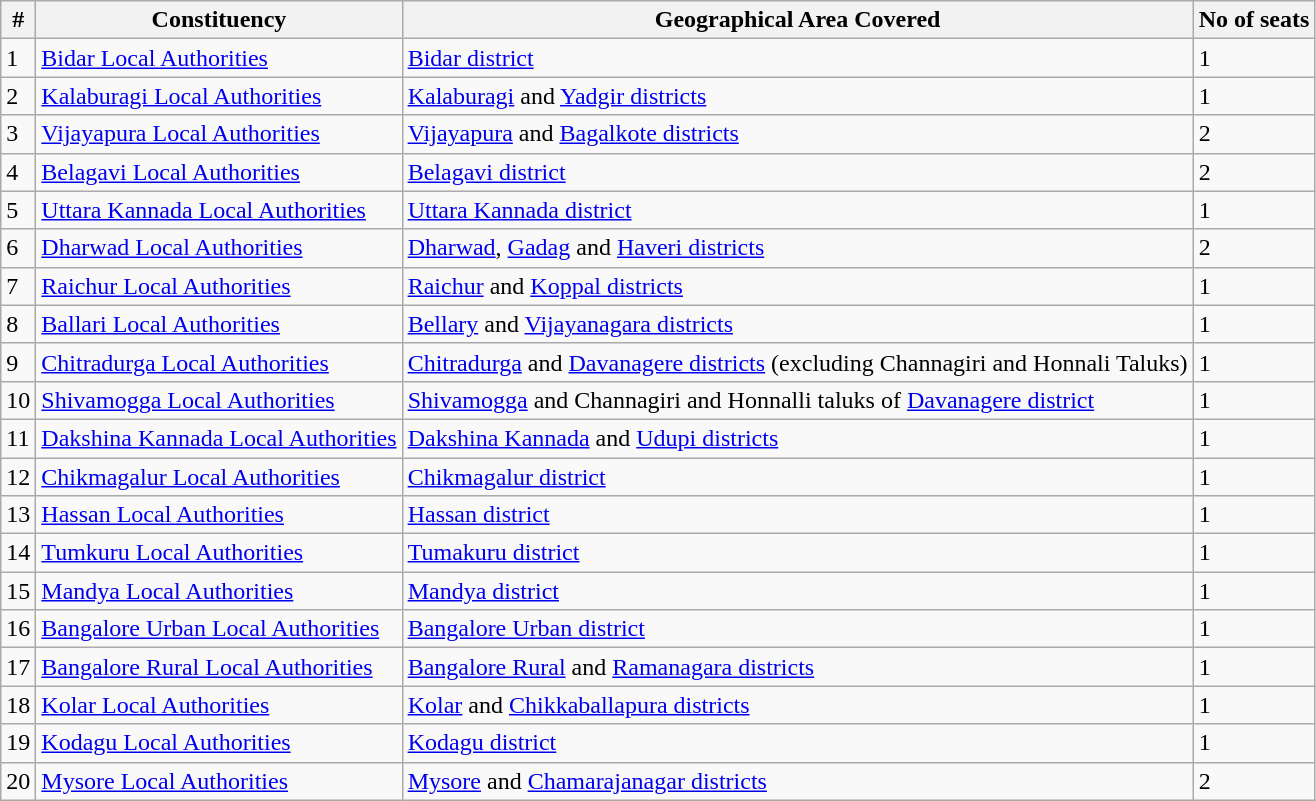<table class="wikitable sortable">
<tr>
<th>#</th>
<th>Constituency</th>
<th><strong>Geographical Area Covered</strong></th>
<th><strong>No of seats</strong></th>
</tr>
<tr>
<td>1</td>
<td><a href='#'>Bidar Local Authorities</a></td>
<td><a href='#'>Bidar district</a></td>
<td>1</td>
</tr>
<tr>
<td>2</td>
<td><a href='#'>Kalaburagi Local Authorities</a></td>
<td><a href='#'>Kalaburagi</a> and <a href='#'>Yadgir districts</a></td>
<td>1</td>
</tr>
<tr>
<td>3</td>
<td><a href='#'>Vijayapura Local Authorities</a></td>
<td><a href='#'>Vijayapura</a> and <a href='#'>Bagalkote districts</a></td>
<td>2</td>
</tr>
<tr>
<td>4</td>
<td><a href='#'>Belagavi Local Authorities</a></td>
<td><a href='#'>Belagavi district</a></td>
<td>2</td>
</tr>
<tr>
<td>5</td>
<td><a href='#'>Uttara Kannada Local Authorities</a></td>
<td><a href='#'>Uttara Kannada district</a></td>
<td>1</td>
</tr>
<tr>
<td>6</td>
<td><a href='#'>Dharwad Local Authorities</a></td>
<td><a href='#'>Dharwad</a>, <a href='#'>Gadag</a> and <a href='#'>Haveri districts</a></td>
<td>2</td>
</tr>
<tr>
<td>7</td>
<td><a href='#'>Raichur Local Authorities</a></td>
<td><a href='#'>Raichur</a> and <a href='#'>Koppal districts</a></td>
<td>1</td>
</tr>
<tr>
<td>8</td>
<td><a href='#'>Ballari Local Authorities</a></td>
<td><a href='#'>Bellary</a> and <a href='#'>Vijayanagara districts</a></td>
<td>1</td>
</tr>
<tr>
<td>9</td>
<td><a href='#'>Chitradurga Local Authorities</a></td>
<td><a href='#'>Chitradurga</a> and <a href='#'>Davanagere districts</a> (excluding Channagiri and Honnali Taluks)</td>
<td>1</td>
</tr>
<tr>
<td>10</td>
<td><a href='#'>Shivamogga Local Authorities</a></td>
<td><a href='#'>Shivamogga</a> and Channagiri and Honnalli taluks of <a href='#'>Davanagere district</a></td>
<td>1</td>
</tr>
<tr>
<td>11</td>
<td><a href='#'>Dakshina Kannada Local Authorities</a></td>
<td><a href='#'>Dakshina Kannada</a> and <a href='#'>Udupi districts</a></td>
<td>1</td>
</tr>
<tr>
<td>12</td>
<td><a href='#'>Chikmagalur Local Authorities</a></td>
<td><a href='#'>Chikmagalur district</a></td>
<td>1</td>
</tr>
<tr>
<td>13</td>
<td><a href='#'>Hassan Local Authorities</a></td>
<td><a href='#'>Hassan district</a></td>
<td>1</td>
</tr>
<tr>
<td>14</td>
<td><a href='#'>Tumkuru Local Authorities</a></td>
<td><a href='#'>Tumakuru district</a></td>
<td>1</td>
</tr>
<tr>
<td>15</td>
<td><a href='#'>Mandya Local Authorities</a></td>
<td><a href='#'>Mandya district</a></td>
<td>1</td>
</tr>
<tr>
<td>16</td>
<td><a href='#'>Bangalore Urban Local Authorities</a></td>
<td><a href='#'>Bangalore Urban district</a></td>
<td>1</td>
</tr>
<tr>
<td>17</td>
<td><a href='#'>Bangalore Rural Local Authorities</a></td>
<td><a href='#'>Bangalore Rural</a> and <a href='#'>Ramanagara districts</a></td>
<td>1</td>
</tr>
<tr>
<td>18</td>
<td><a href='#'>Kolar Local Authorities</a></td>
<td><a href='#'>Kolar</a> and <a href='#'>Chikkaballapura districts</a></td>
<td>1</td>
</tr>
<tr>
<td>19</td>
<td><a href='#'>Kodagu Local Authorities</a></td>
<td><a href='#'>Kodagu district</a></td>
<td>1</td>
</tr>
<tr>
<td>20</td>
<td><a href='#'>Mysore Local Authorities</a></td>
<td><a href='#'>Mysore</a> and <a href='#'>Chamarajanagar districts</a></td>
<td>2</td>
</tr>
</table>
